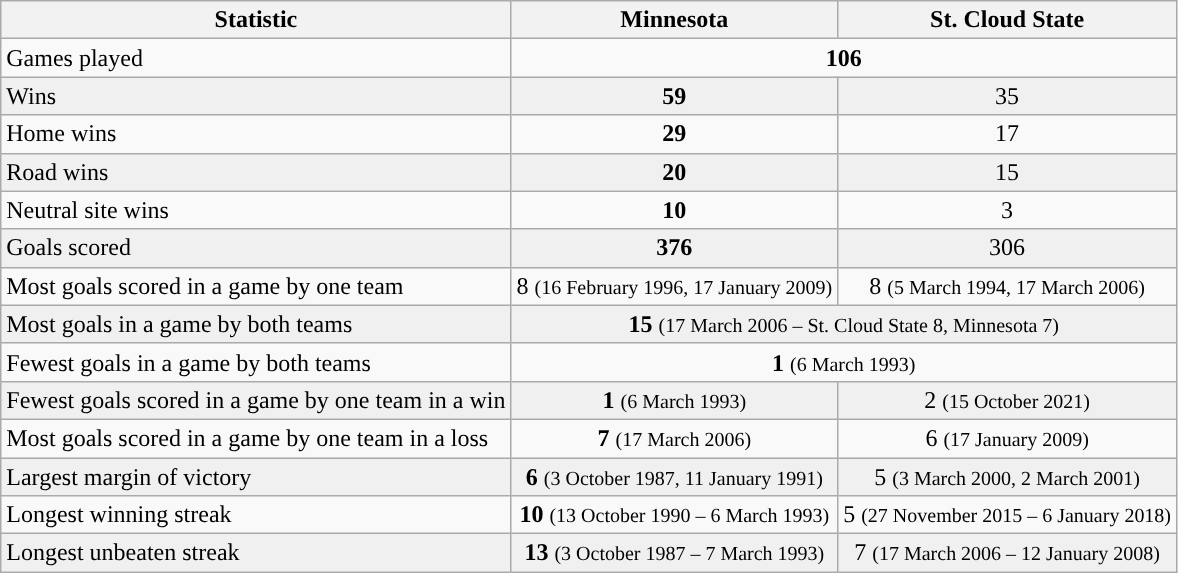<table class="wikitable">
<tr>
<th>Statistic</th>
<th>Minnesota</th>
<th>St. Cloud State</th>
</tr>
<tr>
<td>Games played</td>
<td align=center colspan=2><strong>106</strong></td>
</tr>
<tr bgcolor=f0f0f0>
<td>Wins</td>
<td align=center><strong>59</strong></td>
<td align=center>35</td>
</tr>
<tr>
<td>Home wins</td>
<td align=center><strong>29</strong></td>
<td align=center>17</td>
</tr>
<tr bgcolor=f0f0f0>
<td>Road wins</td>
<td align=center><strong>20</strong></td>
<td align=center>15</td>
</tr>
<tr>
<td>Neutral site wins</td>
<td align=center><strong>10</strong></td>
<td align=center>3</td>
</tr>
<tr bgcolor=f0f0f0>
<td>Goals scored</td>
<td align=center><strong>376</strong></td>
<td align=center>306</td>
</tr>
<tr>
<td>Most goals scored in a game by one team</td>
<td align=center>8 <small>(16 February 1996, 17 January 2009)</small></td>
<td align=center>8 <small>(5 March 1994, 17 March 2006)</small></td>
</tr>
<tr bgcolor=f0f0f0>
<td>Most goals in a game by both teams</td>
<td align=center colspan=2><strong>15</strong> <small>(17 March 2006 – St. Cloud State 8, Minnesota 7)</small></td>
</tr>
<tr>
<td>Fewest goals in a game by both teams</td>
<td align=center colspan=2><strong>1</strong> <small>(6 March 1993)</small></td>
</tr>
<tr bgcolor=f0f0f0>
<td>Fewest goals scored in a game by one team in a win</td>
<td align=center><strong>1</strong> <small>(6 March 1993)</small></td>
<td align=center>2 <small>(15 October 2021)</small></td>
</tr>
<tr>
<td>Most goals scored in a game by one team in a loss</td>
<td align=center><strong>7</strong> <small>(17 March 2006)</small></td>
<td align=center>6 <small>(17 January 2009)</small></td>
</tr>
<tr bgcolor=f0f0f0>
<td>Largest margin of victory</td>
<td align=center><strong>6</strong> <small>(3 October 1987, 11 January 1991)</small></td>
<td align=center>5 <small>(3 March 2000, 2 March 2001)</small></td>
</tr>
<tr>
<td>Longest winning streak</td>
<td align=center><strong>10</strong> <small>(13 October 1990 – 6 March 1993)</small></td>
<td align=center>5 <small>(27 November 2015 – 6 January 2018)</small></td>
</tr>
<tr bgcolor=f0f0f0>
<td>Longest unbeaten streak</td>
<td align=center><strong>13</strong> <small>(3 October 1987 – 7 March 1993)</small></td>
<td align=center>7 <small>(17 March 2006 – 12 January 2008)</small></td>
</tr>
</table>
